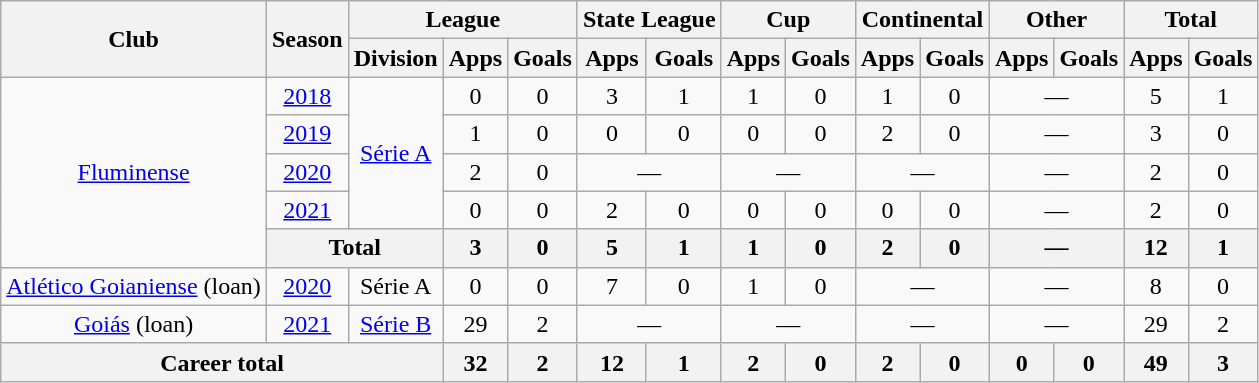<table class="wikitable" style="text-align: center">
<tr>
<th rowspan="2">Club</th>
<th rowspan="2">Season</th>
<th colspan="3">League</th>
<th colspan="2">State League</th>
<th colspan="2">Cup</th>
<th colspan="2">Continental</th>
<th colspan="2">Other</th>
<th colspan="2">Total</th>
</tr>
<tr>
<th>Division</th>
<th>Apps</th>
<th>Goals</th>
<th>Apps</th>
<th>Goals</th>
<th>Apps</th>
<th>Goals</th>
<th>Apps</th>
<th>Goals</th>
<th>Apps</th>
<th>Goals</th>
<th>Apps</th>
<th>Goals</th>
</tr>
<tr>
<td rowspan="5"><a href='#'>Fluminense</a></td>
<td><a href='#'>2018</a></td>
<td rowspan="4"><a href='#'>Série A</a></td>
<td>0</td>
<td>0</td>
<td>3</td>
<td>1</td>
<td>1</td>
<td>0</td>
<td>1</td>
<td>0</td>
<td colspan="2">—</td>
<td>5</td>
<td>1</td>
</tr>
<tr>
<td><a href='#'>2019</a></td>
<td>1</td>
<td>0</td>
<td>0</td>
<td>0</td>
<td>0</td>
<td>0</td>
<td>2</td>
<td>0</td>
<td colspan="2">—</td>
<td>3</td>
<td>0</td>
</tr>
<tr>
<td><a href='#'>2020</a></td>
<td>2</td>
<td>0</td>
<td colspan="2">—</td>
<td colspan="2">—</td>
<td colspan="2">—</td>
<td colspan="2">—</td>
<td>2</td>
<td>0</td>
</tr>
<tr>
<td><a href='#'>2021</a></td>
<td>0</td>
<td>0</td>
<td>2</td>
<td>0</td>
<td>0</td>
<td>0</td>
<td>0</td>
<td>0</td>
<td colspan="2">—</td>
<td>2</td>
<td>0</td>
</tr>
<tr>
<th colspan="2">Total</th>
<th>3</th>
<th>0</th>
<th>5</th>
<th>1</th>
<th>1</th>
<th>0</th>
<th>2</th>
<th>0</th>
<th colspan="2">—</th>
<th>12</th>
<th>1</th>
</tr>
<tr>
<td><a href='#'>Atlético Goianiense</a> (loan)</td>
<td><a href='#'>2020</a></td>
<td>Série A</td>
<td>0</td>
<td>0</td>
<td>7</td>
<td>0</td>
<td>1</td>
<td>0</td>
<td colspan="2">—</td>
<td colspan="2">—</td>
<td>8</td>
<td>0</td>
</tr>
<tr>
<td><a href='#'>Goiás</a> (loan)</td>
<td><a href='#'>2021</a></td>
<td><a href='#'>Série B</a></td>
<td>29</td>
<td>2</td>
<td colspan="2">—</td>
<td colspan="2">—</td>
<td colspan="2">—</td>
<td colspan="2">—</td>
<td>29</td>
<td>2</td>
</tr>
<tr>
<th colspan="3"><strong>Career total</strong></th>
<th>32</th>
<th>2</th>
<th>12</th>
<th>1</th>
<th>2</th>
<th>0</th>
<th>2</th>
<th>0</th>
<th>0</th>
<th>0</th>
<th>49</th>
<th>3</th>
</tr>
</table>
